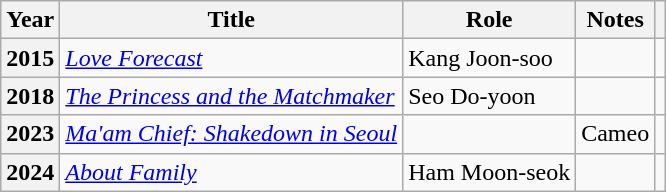<table class="wikitable sortable plainrowheaders">
<tr>
<th scope="col">Year</th>
<th scope="col">Title</th>
<th scope="col">Role</th>
<th>Notes</th>
<th scope="col" class="unsortable"></th>
</tr>
<tr>
<th scope="row">2015</th>
<td><em><a href='#'>Love Forecast</a></em></td>
<td>Kang Joon-soo</td>
<td></td>
<td style="text-align:center"></td>
</tr>
<tr>
<th scope="row">2018</th>
<td><em><a href='#'>The Princess and the Matchmaker</a></em></td>
<td>Seo Do-yoon</td>
<td></td>
<td style="text-align:center"></td>
</tr>
<tr>
<th scope="row">2023</th>
<td><em><a href='#'>Ma'am Chief: Shakedown in Seoul</a></em></td>
<td></td>
<td>Cameo</td>
<td style="text-align:center"></td>
</tr>
<tr>
<th scope="row">2024</th>
<td><em><a href='#'>About Family</a></em></td>
<td>Ham Moon-seok</td>
<td></td>
<td style="text-align:center"></td>
</tr>
</table>
